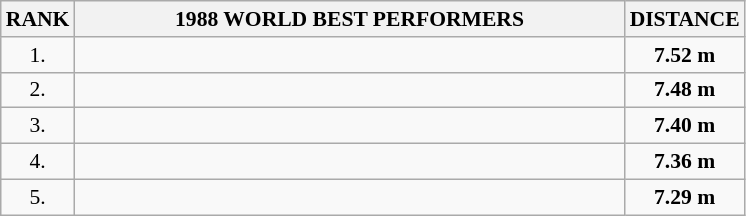<table class="wikitable" style="border-collapse: collapse; font-size: 90%;">
<tr>
<th>RANK</th>
<th align="center" style="width: 25em">1988 WORLD BEST PERFORMERS</th>
<th align="center" style="width: 5em">DISTANCE</th>
</tr>
<tr>
<td align="center">1.</td>
<td></td>
<td align="center"><strong>7.52 m</strong></td>
</tr>
<tr>
<td align="center">2.</td>
<td></td>
<td align="center"><strong>7.48 m</strong></td>
</tr>
<tr>
<td align="center">3.</td>
<td></td>
<td align="center"><strong>7.40 m</strong></td>
</tr>
<tr>
<td align="center">4.</td>
<td></td>
<td align="center"><strong>7.36 m</strong></td>
</tr>
<tr>
<td align="center">5.</td>
<td></td>
<td align="center"><strong>7.29 m</strong></td>
</tr>
</table>
